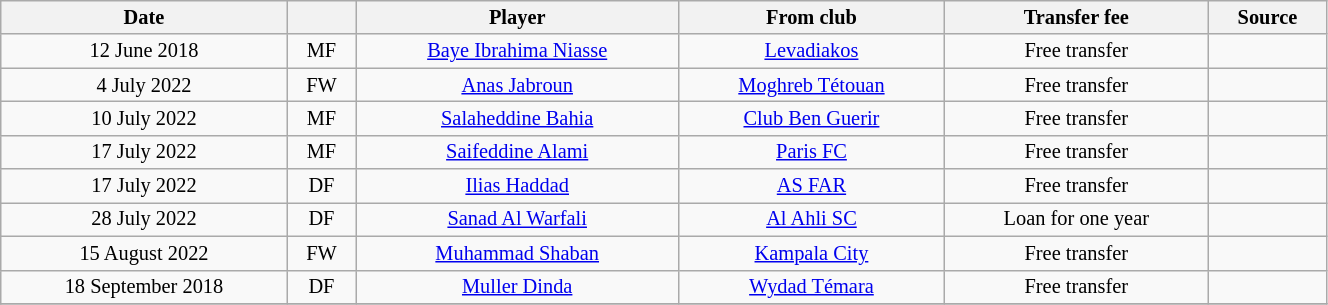<table class="wikitable sortable" style="width:70%; text-align:center; font-size:85%; text-align:centre;">
<tr>
<th>Date</th>
<th></th>
<th>Player</th>
<th>From club</th>
<th>Transfer fee</th>
<th>Source</th>
</tr>
<tr>
<td>12 June 2018</td>
<td>MF</td>
<td> <a href='#'>Baye Ibrahima Niasse</a></td>
<td> <a href='#'>Levadiakos</a></td>
<td>Free transfer</td>
<td></td>
</tr>
<tr>
<td>4 July 2022</td>
<td>FW</td>
<td> <a href='#'>Anas Jabroun</a></td>
<td><a href='#'>Moghreb Tétouan</a></td>
<td>Free transfer</td>
<td></td>
</tr>
<tr>
<td>10 July 2022</td>
<td>MF</td>
<td> <a href='#'>Salaheddine Bahia</a></td>
<td><a href='#'>Club Ben Guerir</a></td>
<td>Free transfer</td>
<td></td>
</tr>
<tr>
<td>17 July 2022</td>
<td>MF</td>
<td> <a href='#'>Saifeddine Alami</a></td>
<td> <a href='#'>Paris FC</a></td>
<td>Free transfer</td>
<td></td>
</tr>
<tr>
<td>17 July 2022</td>
<td>DF</td>
<td> <a href='#'>Ilias Haddad</a></td>
<td><a href='#'>AS FAR</a></td>
<td>Free transfer</td>
<td></td>
</tr>
<tr>
<td>28 July 2022</td>
<td>DF</td>
<td> <a href='#'>Sanad Al Warfali</a></td>
<td> <a href='#'>Al Ahli SC</a></td>
<td>Loan for one year</td>
<td></td>
</tr>
<tr>
<td>15 August 2022</td>
<td>FW</td>
<td> <a href='#'>Muhammad Shaban</a></td>
<td> <a href='#'>Kampala City</a></td>
<td>Free transfer</td>
<td></td>
</tr>
<tr>
<td>18 September 2018</td>
<td>DF</td>
<td> <a href='#'>Muller Dinda</a></td>
<td><a href='#'>Wydad Témara</a></td>
<td>Free transfer</td>
<td></td>
</tr>
<tr>
</tr>
</table>
